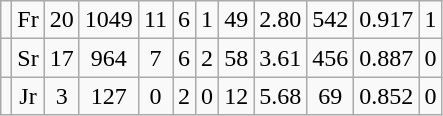<table class="wikitable sortable" style="text-align:center">
<tr>
<td align=left></td>
<td>Fr</td>
<td>20</td>
<td>1049</td>
<td>11</td>
<td>6</td>
<td>1</td>
<td>49</td>
<td>2.80</td>
<td>542</td>
<td>0.917</td>
<td>1</td>
</tr>
<tr>
<td align=left></td>
<td>Sr</td>
<td>17</td>
<td>964</td>
<td>7</td>
<td>6</td>
<td>2</td>
<td>58</td>
<td>3.61</td>
<td>456</td>
<td>0.887</td>
<td>0</td>
</tr>
<tr>
<td align=left></td>
<td>Jr</td>
<td>3</td>
<td>127</td>
<td>0</td>
<td>2</td>
<td>0</td>
<td>12</td>
<td>5.68</td>
<td>69</td>
<td>0.852</td>
<td>0</td>
</tr>
</table>
